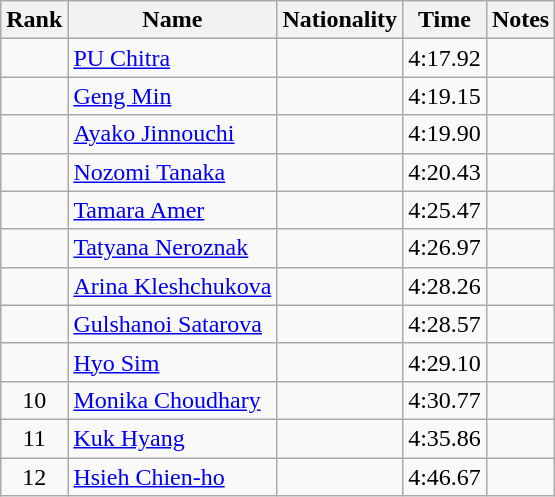<table class="wikitable sortable" style="text-align:center">
<tr>
<th>Rank</th>
<th>Name</th>
<th>Nationality</th>
<th>Time</th>
<th>Notes</th>
</tr>
<tr>
<td></td>
<td align=left><a href='#'>PU Chitra</a></td>
<td align=left></td>
<td>4:17.92</td>
<td></td>
</tr>
<tr>
<td></td>
<td align=left><a href='#'>Geng Min</a></td>
<td align=left></td>
<td>4:19.15</td>
<td></td>
</tr>
<tr>
<td></td>
<td align=left><a href='#'>Ayako Jinnouchi</a></td>
<td align=left></td>
<td>4:19.90</td>
<td></td>
</tr>
<tr>
<td></td>
<td align=left><a href='#'>Nozomi Tanaka</a></td>
<td align=left></td>
<td>4:20.43</td>
<td></td>
</tr>
<tr>
<td></td>
<td align=left><a href='#'>Tamara Amer</a></td>
<td align=left></td>
<td>4:25.47</td>
<td></td>
</tr>
<tr>
<td></td>
<td align=left><a href='#'>Tatyana Neroznak</a></td>
<td align=left></td>
<td>4:26.97</td>
<td></td>
</tr>
<tr>
<td></td>
<td align=left><a href='#'>Arina Kleshchukova</a></td>
<td align=left></td>
<td>4:28.26</td>
<td></td>
</tr>
<tr>
<td></td>
<td align=left><a href='#'>Gulshanoi Satarova</a></td>
<td align=left></td>
<td>4:28.57</td>
<td></td>
</tr>
<tr>
<td></td>
<td align=left><a href='#'>Hyo Sim</a></td>
<td align=left></td>
<td>4:29.10</td>
<td></td>
</tr>
<tr>
<td>10</td>
<td align=left><a href='#'>Monika Choudhary</a></td>
<td align=left></td>
<td>4:30.77</td>
<td></td>
</tr>
<tr>
<td>11</td>
<td align=left><a href='#'>Kuk Hyang</a></td>
<td align=left></td>
<td>4:35.86</td>
<td></td>
</tr>
<tr>
<td>12</td>
<td align=left><a href='#'>Hsieh Chien-ho</a></td>
<td align=left></td>
<td>4:46.67</td>
<td></td>
</tr>
</table>
